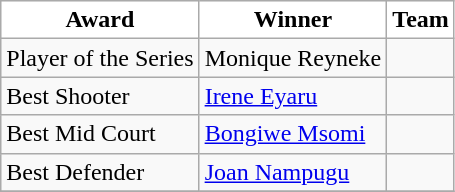<table class="wikitable collapsible">
<tr>
<th style="background:white;">Award</th>
<th style="background:white;">Winner</th>
<th style="background:white;">Team</th>
</tr>
<tr>
<td>Player of the Series</td>
<td>Monique Reyneke</td>
<td></td>
</tr>
<tr>
<td>Best Shooter</td>
<td><a href='#'>Irene Eyaru</a></td>
<td></td>
</tr>
<tr>
<td>Best Mid Court</td>
<td><a href='#'>Bongiwe Msomi</a></td>
<td></td>
</tr>
<tr>
<td>Best Defender</td>
<td><a href='#'>Joan Nampugu</a></td>
<td></td>
</tr>
<tr>
</tr>
</table>
